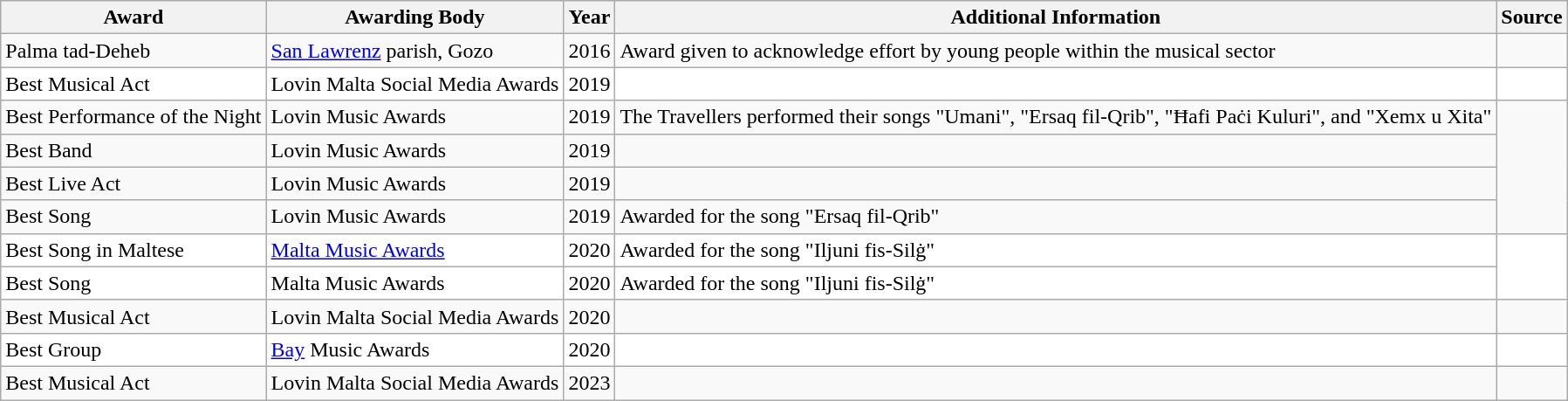<table class="wikitable">
<tr>
<th>Award</th>
<th>Awarding Body</th>
<th>Year</th>
<th>Additional Information</th>
<th>Source</th>
</tr>
<tr>
<td>Palma tad-Deheb</td>
<td><a href='#'>San Lawrenz</a> parish, Gozo</td>
<td>2016</td>
<td>Award given to acknowledge effort by young people within the musical sector</td>
<td></td>
</tr>
<tr | style="background:white;"|>
<td>Best Musical Act</td>
<td>Lovin Malta Social Media Awards</td>
<td>2019</td>
<td></td>
<td></td>
</tr>
<tr>
<td>Best Performance of the Night</td>
<td>Lovin Music Awards</td>
<td>2019</td>
<td>The Travellers performed their songs "Umani", "Ersaq fil-Qrib", "Ħafi Paċi Kuluri", and "Xemx u Xita"</td>
<td rowspan="4"></td>
</tr>
<tr>
<td>Best Band</td>
<td>Lovin Music Awards</td>
<td>2019</td>
<td></td>
</tr>
<tr>
<td>Best Live Act</td>
<td>Lovin Music Awards</td>
<td>2019</td>
<td></td>
</tr>
<tr>
<td>Best Song</td>
<td>Lovin Music Awards</td>
<td>2019</td>
<td>Awarded for the song "Ersaq fil-Qrib"</td>
</tr>
<tr | style="background:white;"|>
<td>Best Song in Maltese</td>
<td><a href='#'>Malta Music Awards</a></td>
<td>2020</td>
<td>Awarded for the song "Iljuni fis-Silġ"</td>
<td rowspan="2"></td>
</tr>
<tr | style="background:white;"|>
<td>Best Song</td>
<td>Malta Music Awards</td>
<td>2020</td>
<td>Awarded for the song "Iljuni fis-Silġ"</td>
</tr>
<tr>
<td>Best Musical Act</td>
<td>Lovin Malta Social Media Awards</td>
<td>2020</td>
<td></td>
<td></td>
</tr>
<tr | style="background:white;"|>
<td>Best Group</td>
<td><a href='#'>Bay</a> Music Awards</td>
<td>2020</td>
<td></td>
<td></td>
</tr>
<tr>
<td>Best Musical Act</td>
<td>Lovin Malta Social Media Awards</td>
<td>2023</td>
<td></td>
<td></td>
</tr>
</table>
